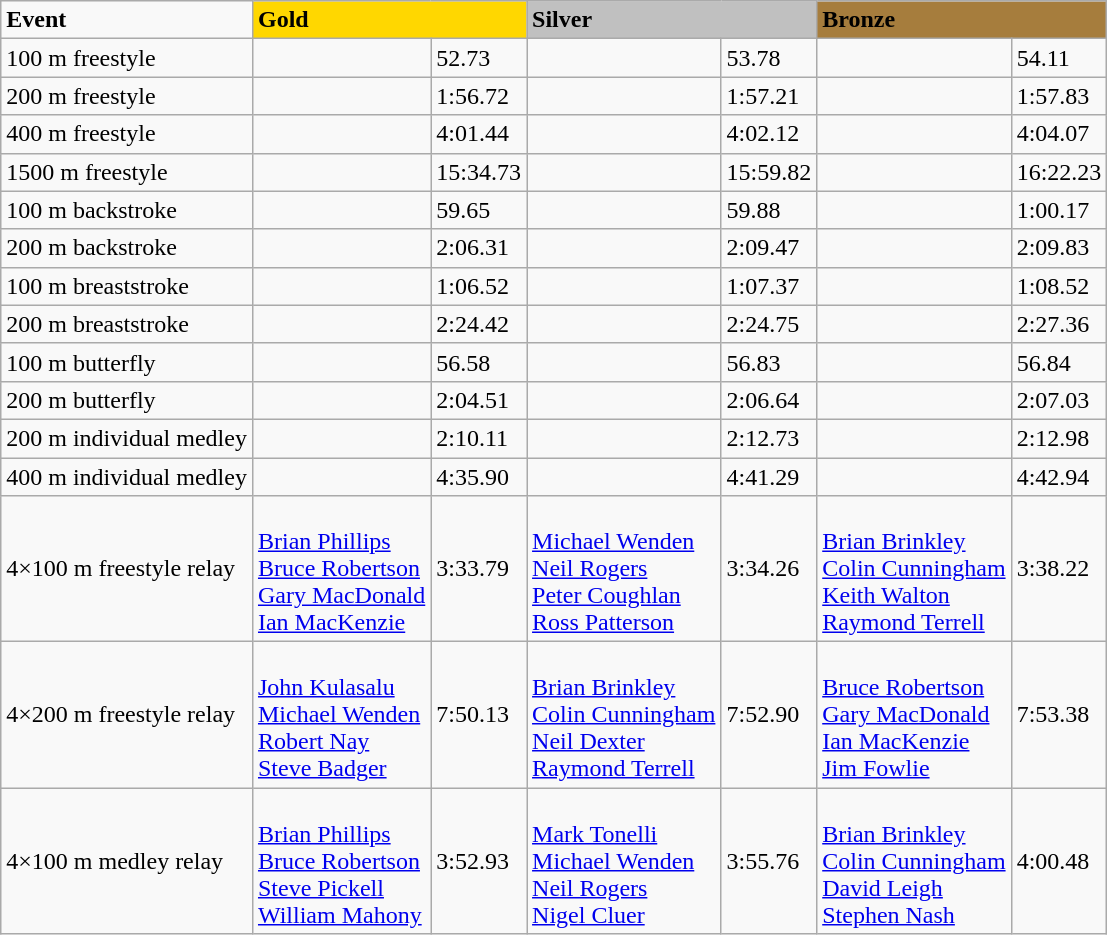<table class="wikitable">
<tr>
<td><strong>Event</strong></td>
<td !align="center" bgcolor="gold" colspan="2"><strong>Gold</strong></td>
<td !align="center" bgcolor="silver" colspan="2"><strong>Silver</strong></td>
<td !align="center" bgcolor="#a67d3d" colspan="2"><strong>Bronze</strong></td>
</tr>
<tr>
<td>100 m freestyle</td>
<td></td>
<td>52.73</td>
<td></td>
<td>53.78</td>
<td></td>
<td>54.11</td>
</tr>
<tr>
<td>200 m freestyle</td>
<td></td>
<td>1:56.72</td>
<td></td>
<td>1:57.21</td>
<td></td>
<td>1:57.83</td>
</tr>
<tr>
<td>400 m freestyle</td>
<td></td>
<td>4:01.44</td>
<td></td>
<td>4:02.12</td>
<td></td>
<td>4:04.07</td>
</tr>
<tr>
<td>1500 m freestyle</td>
<td></td>
<td>15:34.73</td>
<td></td>
<td>15:59.82</td>
<td></td>
<td>16:22.23</td>
</tr>
<tr>
<td>100 m backstroke</td>
<td></td>
<td>59.65</td>
<td></td>
<td>59.88</td>
<td></td>
<td>1:00.17</td>
</tr>
<tr>
<td>200 m backstroke</td>
<td></td>
<td>2:06.31</td>
<td></td>
<td>2:09.47</td>
<td></td>
<td>2:09.83</td>
</tr>
<tr>
<td>100 m breaststroke</td>
<td></td>
<td>1:06.52</td>
<td></td>
<td>1:07.37</td>
<td></td>
<td>1:08.52</td>
</tr>
<tr>
<td>200 m breaststroke</td>
<td></td>
<td>2:24.42</td>
<td></td>
<td>2:24.75</td>
<td></td>
<td>2:27.36</td>
</tr>
<tr>
<td>100 m butterfly</td>
<td></td>
<td>56.58</td>
<td></td>
<td>56.83</td>
<td></td>
<td>56.84</td>
</tr>
<tr>
<td>200 m butterfly</td>
<td></td>
<td>2:04.51</td>
<td></td>
<td>2:06.64</td>
<td></td>
<td>2:07.03</td>
</tr>
<tr>
<td>200 m individual medley</td>
<td></td>
<td>2:10.11</td>
<td></td>
<td>2:12.73</td>
<td></td>
<td>2:12.98</td>
</tr>
<tr>
<td>400 m individual medley</td>
<td></td>
<td>4:35.90</td>
<td></td>
<td>4:41.29</td>
<td></td>
<td>4:42.94</td>
</tr>
<tr>
<td>4×100 m freestyle relay</td>
<td valign=top><br><a href='#'>Brian Phillips</a><br><a href='#'>Bruce Robertson</a><br><a href='#'>Gary MacDonald</a><br><a href='#'>Ian MacKenzie</a></td>
<td>3:33.79</td>
<td valign=top><br><a href='#'>Michael Wenden</a><br><a href='#'>Neil Rogers</a><br><a href='#'>Peter Coughlan</a><br><a href='#'>Ross Patterson</a></td>
<td>3:34.26</td>
<td valign=top><br><a href='#'>Brian Brinkley</a><br><a href='#'>Colin Cunningham</a><br><a href='#'>Keith Walton</a><br><a href='#'>Raymond Terrell</a></td>
<td>3:38.22</td>
</tr>
<tr>
<td>4×200 m freestyle relay</td>
<td valign=top><br><a href='#'>John Kulasalu</a><br><a href='#'>Michael Wenden</a><br><a href='#'>Robert Nay</a><br><a href='#'>Steve Badger</a></td>
<td>7:50.13</td>
<td valign=top><br><a href='#'>Brian Brinkley</a><br><a href='#'>Colin Cunningham</a><br><a href='#'>Neil Dexter</a><br><a href='#'>Raymond Terrell</a></td>
<td>7:52.90</td>
<td valign=top><br><a href='#'>Bruce Robertson</a><br><a href='#'>Gary MacDonald</a><br><a href='#'>Ian MacKenzie</a><br><a href='#'>Jim Fowlie</a></td>
<td>7:53.38</td>
</tr>
<tr>
<td>4×100 m medley relay</td>
<td valign=top><br><a href='#'>Brian Phillips</a><br><a href='#'>Bruce Robertson</a><br><a href='#'>Steve Pickell</a><br><a href='#'>William Mahony</a></td>
<td>3:52.93</td>
<td valign=top><br><a href='#'>Mark Tonelli</a><br><a href='#'>Michael Wenden</a><br><a href='#'>Neil Rogers</a><br><a href='#'>Nigel Cluer</a></td>
<td>3:55.76</td>
<td valign=top><br><a href='#'>Brian Brinkley</a><br><a href='#'>Colin Cunningham</a><br><a href='#'>David Leigh</a><br><a href='#'>Stephen Nash</a></td>
<td>4:00.48</td>
</tr>
</table>
